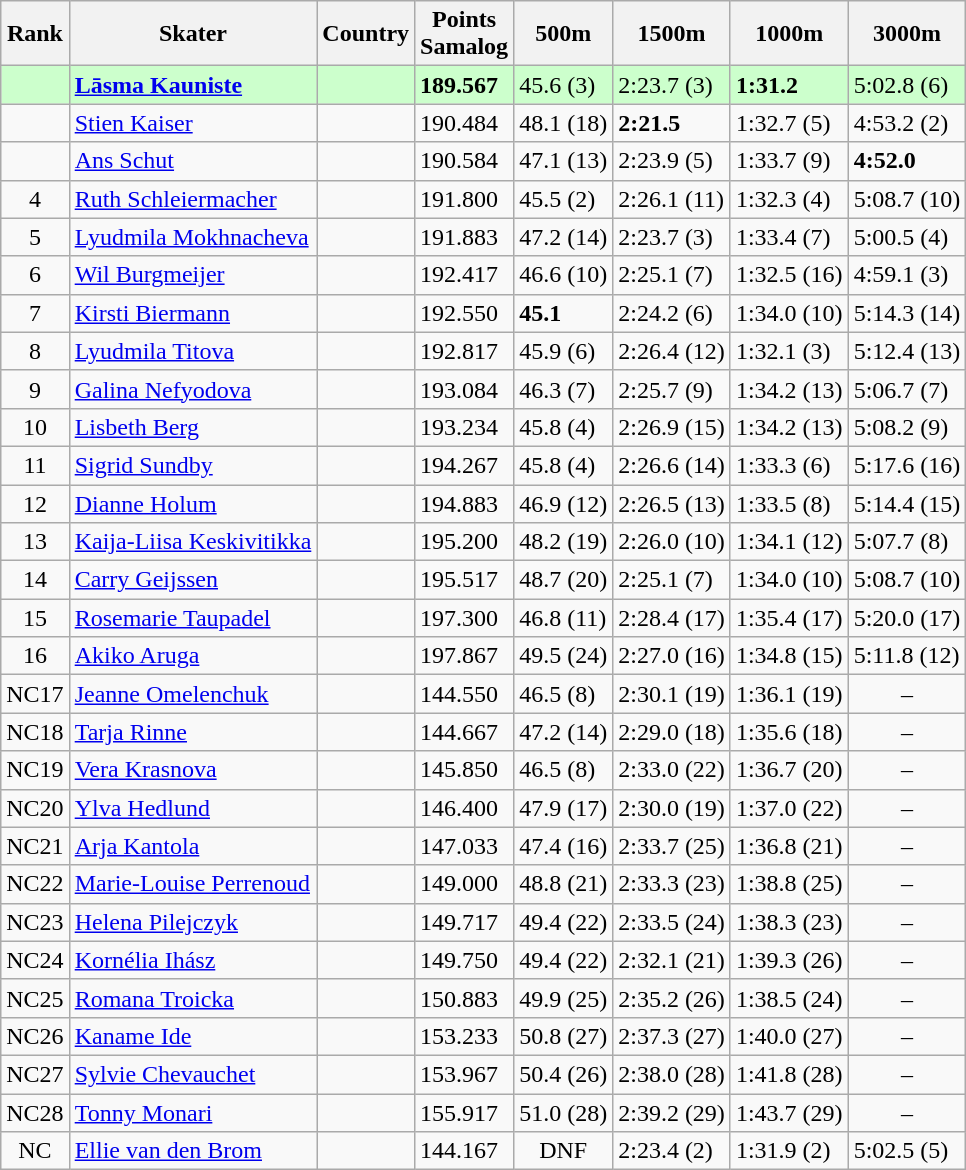<table class="wikitable sortable" style="text-align:left">
<tr>
<th>Rank</th>
<th>Skater</th>
<th>Country</th>
<th>Points <br> Samalog</th>
<th>500m</th>
<th>1500m</th>
<th>1000m</th>
<th>3000m</th>
</tr>
<tr bgcolor=ccffcc>
<td style="text-align:center"></td>
<td><strong><a href='#'>Lāsma Kauniste</a></strong></td>
<td></td>
<td><strong>189.567</strong></td>
<td>45.6 (3)</td>
<td>2:23.7 (3)</td>
<td><strong>1:31.2</strong> </td>
<td>5:02.8 (6)</td>
</tr>
<tr>
<td style="text-align:center"></td>
<td><a href='#'>Stien Kaiser</a></td>
<td></td>
<td>190.484</td>
<td>48.1 (18)</td>
<td><strong>2:21.5</strong> </td>
<td>1:32.7 (5)</td>
<td>4:53.2 (2)</td>
</tr>
<tr>
<td style="text-align:center"></td>
<td><a href='#'>Ans Schut</a></td>
<td></td>
<td>190.584</td>
<td>47.1 (13)</td>
<td>2:23.9 (5)</td>
<td>1:33.7 (9)</td>
<td><strong>4:52.0</strong> </td>
</tr>
<tr>
<td style="text-align:center">4</td>
<td><a href='#'>Ruth Schleiermacher</a></td>
<td></td>
<td>191.800</td>
<td>45.5 (2)</td>
<td>2:26.1 (11)</td>
<td>1:32.3 (4)</td>
<td>5:08.7 (10)</td>
</tr>
<tr>
<td style="text-align:center">5</td>
<td><a href='#'>Lyudmila Mokhnacheva</a></td>
<td></td>
<td>191.883</td>
<td>47.2 (14)</td>
<td>2:23.7 (3)</td>
<td>1:33.4 (7)</td>
<td>5:00.5 (4)</td>
</tr>
<tr>
<td style="text-align:center">6</td>
<td><a href='#'>Wil Burgmeijer</a></td>
<td></td>
<td>192.417</td>
<td>46.6 (10)</td>
<td>2:25.1 (7)</td>
<td>1:32.5 (16)</td>
<td>4:59.1 (3)</td>
</tr>
<tr>
<td style="text-align:center">7</td>
<td><a href='#'>Kirsti Biermann</a></td>
<td></td>
<td>192.550</td>
<td><strong>45.1</strong> </td>
<td>2:24.2 (6)</td>
<td>1:34.0 (10)</td>
<td>5:14.3 (14)</td>
</tr>
<tr>
<td style="text-align:center">8</td>
<td><a href='#'>Lyudmila Titova</a></td>
<td></td>
<td>192.817</td>
<td>45.9 (6)</td>
<td>2:26.4 (12)</td>
<td>1:32.1 (3)</td>
<td>5:12.4 (13)</td>
</tr>
<tr>
<td style="text-align:center">9</td>
<td><a href='#'>Galina Nefyodova</a></td>
<td></td>
<td>193.084</td>
<td>46.3 (7)</td>
<td>2:25.7 (9)</td>
<td>1:34.2 (13)</td>
<td>5:06.7 (7)</td>
</tr>
<tr>
<td style="text-align:center">10</td>
<td><a href='#'>Lisbeth Berg</a></td>
<td></td>
<td>193.234</td>
<td>45.8 (4)</td>
<td>2:26.9 (15)</td>
<td>1:34.2 (13)</td>
<td>5:08.2 (9)</td>
</tr>
<tr>
<td style="text-align:center">11</td>
<td><a href='#'>Sigrid Sundby</a></td>
<td></td>
<td>194.267</td>
<td>45.8 (4)</td>
<td>2:26.6 (14)</td>
<td>1:33.3 (6)</td>
<td>5:17.6 (16)</td>
</tr>
<tr>
<td style="text-align:center">12</td>
<td><a href='#'>Dianne Holum</a></td>
<td></td>
<td>194.883</td>
<td>46.9 (12)</td>
<td>2:26.5 (13)</td>
<td>1:33.5 (8)</td>
<td>5:14.4 (15)</td>
</tr>
<tr>
<td style="text-align:center">13</td>
<td><a href='#'>Kaija-Liisa Keskivitikka</a></td>
<td></td>
<td>195.200</td>
<td>48.2 (19)</td>
<td>2:26.0 (10)</td>
<td>1:34.1 (12)</td>
<td>5:07.7 (8)</td>
</tr>
<tr>
<td style="text-align:center">14</td>
<td><a href='#'>Carry Geijssen</a></td>
<td></td>
<td>195.517</td>
<td>48.7 (20)</td>
<td>2:25.1 (7)</td>
<td>1:34.0 (10)</td>
<td>5:08.7 (10)</td>
</tr>
<tr>
<td style="text-align:center">15</td>
<td><a href='#'>Rosemarie Taupadel</a></td>
<td></td>
<td>197.300</td>
<td>46.8 (11)</td>
<td>2:28.4 (17)</td>
<td>1:35.4 (17)</td>
<td>5:20.0 (17)</td>
</tr>
<tr>
<td style="text-align:center">16</td>
<td><a href='#'>Akiko Aruga</a></td>
<td></td>
<td>197.867</td>
<td>49.5 (24)</td>
<td>2:27.0 (16)</td>
<td>1:34.8 (15)</td>
<td>5:11.8 (12)</td>
</tr>
<tr>
<td style="text-align:center">NC17</td>
<td><a href='#'>Jeanne Omelenchuk</a></td>
<td></td>
<td>144.550</td>
<td>46.5 (8)</td>
<td>2:30.1 (19)</td>
<td>1:36.1 (19)</td>
<td style="text-align:center">–</td>
</tr>
<tr>
<td style="text-align:center">NC18</td>
<td><a href='#'>Tarja Rinne</a></td>
<td></td>
<td>144.667</td>
<td>47.2 (14)</td>
<td>2:29.0 (18)</td>
<td>1:35.6 (18)</td>
<td style="text-align:center">–</td>
</tr>
<tr>
<td style="text-align:center">NC19</td>
<td><a href='#'>Vera Krasnova</a></td>
<td></td>
<td>145.850</td>
<td>46.5 (8)</td>
<td>2:33.0 (22)</td>
<td>1:36.7 (20)</td>
<td style="text-align:center">–</td>
</tr>
<tr>
<td style="text-align:center">NC20</td>
<td><a href='#'>Ylva Hedlund</a></td>
<td></td>
<td>146.400</td>
<td>47.9 (17)</td>
<td>2:30.0 (19)</td>
<td>1:37.0 (22)</td>
<td style="text-align:center">–</td>
</tr>
<tr>
<td style="text-align:center">NC21</td>
<td><a href='#'>Arja Kantola</a></td>
<td></td>
<td>147.033</td>
<td>47.4 (16)</td>
<td>2:33.7 (25)</td>
<td>1:36.8 (21)</td>
<td style="text-align:center">–</td>
</tr>
<tr>
<td style="text-align:center">NC22</td>
<td><a href='#'>Marie-Louise Perrenoud</a></td>
<td></td>
<td>149.000</td>
<td>48.8 (21)</td>
<td>2:33.3 (23)</td>
<td>1:38.8 (25)</td>
<td style="text-align:center">–</td>
</tr>
<tr>
<td style="text-align:center">NC23</td>
<td><a href='#'>Helena Pilejczyk</a></td>
<td></td>
<td>149.717</td>
<td>49.4 (22)</td>
<td>2:33.5 (24)</td>
<td>1:38.3 (23)</td>
<td style="text-align:center">–</td>
</tr>
<tr>
<td style="text-align:center">NC24</td>
<td><a href='#'>Kornélia Ihász</a></td>
<td></td>
<td>149.750</td>
<td>49.4 (22)</td>
<td>2:32.1 (21)</td>
<td>1:39.3 (26)</td>
<td style="text-align:center">–</td>
</tr>
<tr>
<td style="text-align:center">NC25</td>
<td><a href='#'>Romana Troicka</a></td>
<td></td>
<td>150.883</td>
<td>49.9 (25)</td>
<td>2:35.2 (26)</td>
<td>1:38.5 (24)</td>
<td style="text-align:center">–</td>
</tr>
<tr>
<td style="text-align:center">NC26</td>
<td><a href='#'>Kaname Ide</a></td>
<td></td>
<td>153.233</td>
<td>50.8 (27)</td>
<td>2:37.3 (27)</td>
<td>1:40.0 (27)</td>
<td style="text-align:center">–</td>
</tr>
<tr>
<td style="text-align:center">NC27</td>
<td><a href='#'>Sylvie Chevauchet</a></td>
<td></td>
<td>153.967</td>
<td>50.4 (26)</td>
<td>2:38.0 (28)</td>
<td>1:41.8 (28)</td>
<td style="text-align:center">–</td>
</tr>
<tr>
<td style="text-align:center">NC28</td>
<td><a href='#'>Tonny Monari</a></td>
<td></td>
<td>155.917</td>
<td>51.0 (28)</td>
<td>2:39.2 (29)</td>
<td>1:43.7 (29)</td>
<td style="text-align:center">–</td>
</tr>
<tr>
<td style="text-align:center">NC</td>
<td><a href='#'>Ellie van den Brom</a></td>
<td></td>
<td>144.167</td>
<td style="text-align:center">DNF</td>
<td>2:23.4 (2)</td>
<td>1:31.9 (2)</td>
<td>5:02.5 (5)</td>
</tr>
</table>
